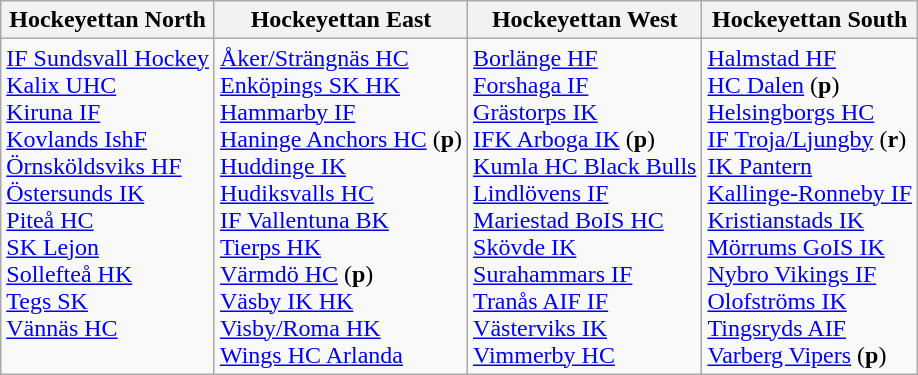<table class="wikitable">
<tr>
<th>Hockeyettan North</th>
<th>Hockeyettan East</th>
<th>Hockeyettan West</th>
<th>Hockeyettan South</th>
</tr>
<tr>
<td valign=top><a href='#'>IF Sundsvall Hockey</a><br><a href='#'>Kalix UHC</a><br><a href='#'>Kiruna IF</a><br><a href='#'>Kovlands IshF</a><br><a href='#'>Örnsköldsviks HF</a><br><a href='#'>Östersunds IK</a><br><a href='#'>Piteå HC</a><br><a href='#'>SK Lejon</a><br><a href='#'>Sollefteå HK</a><br><a href='#'>Tegs SK</a><br><a href='#'>Vännäs HC</a></td>
<td valign=top><a href='#'>Åker/Strängnäs HC</a><br><a href='#'>Enköpings SK HK</a><br><a href='#'>Hammarby IF</a><br><a href='#'>Haninge Anchors HC</a> (<strong>p</strong>)<br><a href='#'>Huddinge IK</a><br><a href='#'>Hudiksvalls HC</a><br><a href='#'>IF Vallentuna BK</a><br><a href='#'>Tierps HK</a><br><a href='#'>Värmdö HC</a> (<strong>p</strong>)<br><a href='#'>Väsby IK HK</a><br><a href='#'>Visby/Roma HK</a><br><a href='#'>Wings HC Arlanda</a></td>
<td valign=top><a href='#'>Borlänge HF</a><br><a href='#'>Forshaga IF</a><br><a href='#'>Grästorps IK</a><br><a href='#'>IFK Arboga IK</a> (<strong>p</strong>)<br><a href='#'>Kumla HC Black Bulls</a><br><a href='#'>Lindlövens IF</a><br><a href='#'>Mariestad BoIS HC</a><br><a href='#'>Skövde IK</a><br><a href='#'>Surahammars IF</a><br><a href='#'>Tranås AIF IF</a><br><a href='#'>Västerviks IK</a><br><a href='#'>Vimmerby HC</a></td>
<td valign=top><a href='#'>Halmstad HF</a><br><a href='#'>HC Dalen</a> (<strong>p</strong>)<br><a href='#'>Helsingborgs HC</a><br><a href='#'>IF Troja/Ljungby</a> (<strong>r</strong>)<br><a href='#'>IK Pantern</a><br><a href='#'>Kallinge-Ronneby IF</a><br><a href='#'>Kristianstads IK</a><br><a href='#'>Mörrums GoIS IK</a><br><a href='#'>Nybro Vikings IF</a><br><a href='#'>Olofströms IK</a><br><a href='#'>Tingsryds AIF</a><br><a href='#'>Varberg Vipers</a> (<strong>p</strong>)</td>
</tr>
</table>
